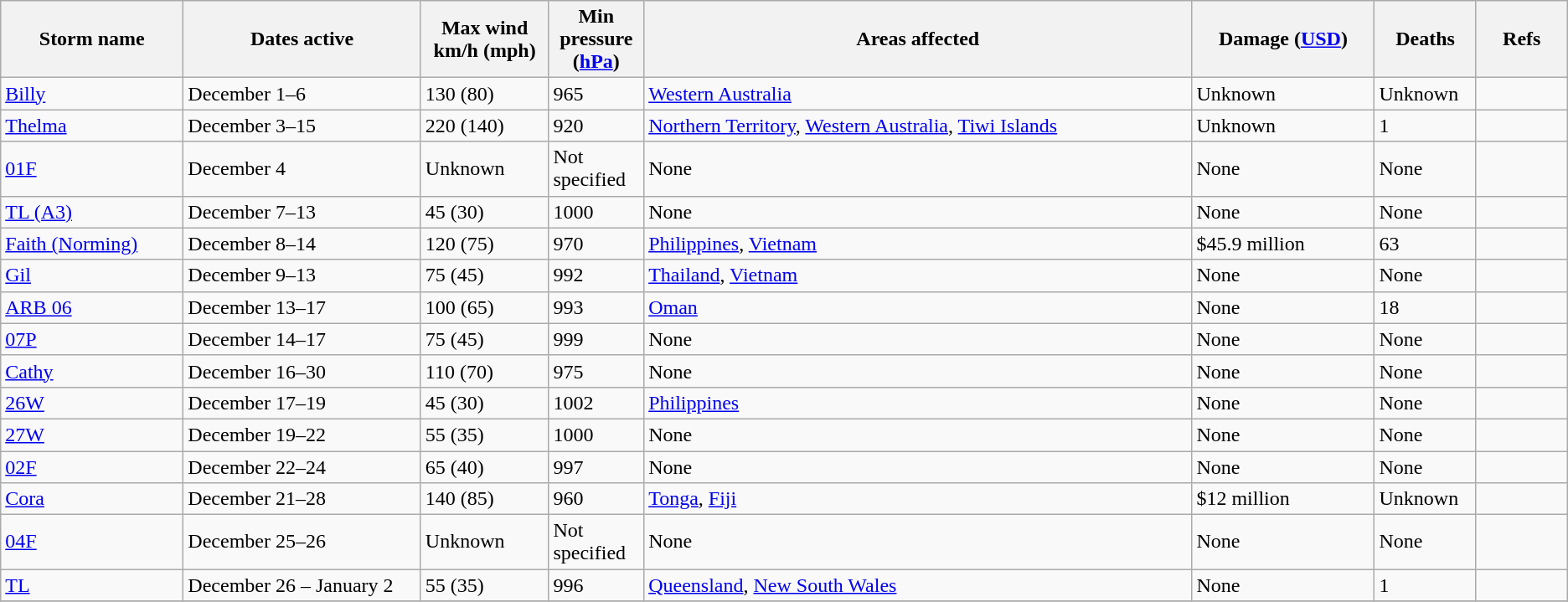<table class="wikitable sortable">
<tr>
<th width="10%"><strong>Storm name</strong></th>
<th width="13%"><strong>Dates active</strong></th>
<th width="7%"><strong>Max wind km/h (mph)</strong></th>
<th width="5%"><strong>Min pressure (<a href='#'>hPa</a>)</strong></th>
<th width="30%" class="unsortable"><strong>Areas affected</strong></th>
<th width="10%"><strong>Damage (<a href='#'>USD</a>)</strong></th>
<th width="5%"><strong>Deaths</strong></th>
<th width="5%" class="unsortable"><strong>Refs</strong></th>
</tr>
<tr>
<td><a href='#'>Billy</a></td>
<td>December 1–6</td>
<td>130 (80)</td>
<td>965</td>
<td><a href='#'>Western Australia</a></td>
<td>Unknown</td>
<td>Unknown</td>
<td></td>
</tr>
<tr>
<td><a href='#'>Thelma</a></td>
<td>December 3–15</td>
<td>220 (140)</td>
<td>920</td>
<td><a href='#'>Northern Territory</a>, <a href='#'>Western Australia</a>, <a href='#'>Tiwi Islands</a></td>
<td>Unknown</td>
<td>1</td>
<td></td>
</tr>
<tr>
<td><a href='#'>01F</a></td>
<td>December 4</td>
<td>Unknown</td>
<td>Not specified</td>
<td>None</td>
<td>None</td>
<td>None</td>
<td></td>
</tr>
<tr>
<td><a href='#'>TL (A3)</a></td>
<td>December 7–13</td>
<td>45 (30)</td>
<td>1000</td>
<td>None</td>
<td>None</td>
<td>None</td>
<td></td>
</tr>
<tr>
<td><a href='#'>Faith (Norming)</a></td>
<td>December 8–14</td>
<td>120 (75)</td>
<td>970</td>
<td><a href='#'>Philippines</a>, <a href='#'>Vietnam</a></td>
<td>$45.9 million</td>
<td>63</td>
<td></td>
</tr>
<tr>
<td><a href='#'>Gil</a></td>
<td>December 9–13</td>
<td>75 (45)</td>
<td>992</td>
<td><a href='#'>Thailand</a>, <a href='#'>Vietnam</a></td>
<td>None</td>
<td>None</td>
<td></td>
</tr>
<tr>
<td><a href='#'>ARB 06</a></td>
<td>December 13–17</td>
<td>100 (65)</td>
<td>993</td>
<td><a href='#'>Oman</a></td>
<td>None</td>
<td>18</td>
<td></td>
</tr>
<tr>
<td><a href='#'>07P</a></td>
<td>December 14–17</td>
<td>75 (45)</td>
<td>999</td>
<td>None</td>
<td>None</td>
<td>None</td>
<td></td>
</tr>
<tr>
<td><a href='#'>Cathy</a></td>
<td>December 16–30</td>
<td>110 (70)</td>
<td>975</td>
<td>None</td>
<td>None</td>
<td>None</td>
<td></td>
</tr>
<tr>
<td><a href='#'>26W</a></td>
<td>December 17–19</td>
<td>45 (30)</td>
<td>1002</td>
<td><a href='#'>Philippines</a></td>
<td>None</td>
<td>None</td>
<td></td>
</tr>
<tr>
<td><a href='#'>27W</a></td>
<td>December 19–22</td>
<td>55 (35)</td>
<td>1000</td>
<td>None</td>
<td>None</td>
<td>None</td>
<td></td>
</tr>
<tr>
<td><a href='#'>02F</a></td>
<td>December 22–24</td>
<td>65 (40)</td>
<td>997</td>
<td>None</td>
<td>None</td>
<td>None</td>
<td></td>
</tr>
<tr>
<td><a href='#'>Cora</a></td>
<td>December 21–28</td>
<td>140 (85)</td>
<td>960</td>
<td><a href='#'>Tonga</a>, <a href='#'>Fiji</a></td>
<td>$12 million</td>
<td>Unknown</td>
<td></td>
</tr>
<tr>
<td><a href='#'>04F</a></td>
<td>December 25–26</td>
<td>Unknown</td>
<td>Not specified</td>
<td>None</td>
<td>None</td>
<td>None</td>
<td></td>
</tr>
<tr>
<td><a href='#'>TL</a></td>
<td>December 26 – January 2</td>
<td>55 (35)</td>
<td>996</td>
<td><a href='#'>Queensland</a>, <a href='#'>New South Wales</a></td>
<td>None</td>
<td>1</td>
<td></td>
</tr>
<tr>
</tr>
</table>
